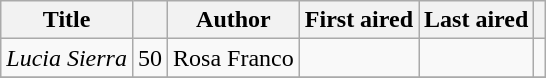<table class="wikitable sortable">
<tr>
<th>Title</th>
<th></th>
<th>Author</th>
<th>First aired</th>
<th>Last aired</th>
<th></th>
</tr>
<tr>
<td><em>Lucia Sierra</em></td>
<td>50</td>
<td>Rosa Franco</td>
<td></td>
<td></td>
<td></td>
</tr>
<tr>
</tr>
</table>
